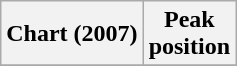<table class="wikitable plainrowheaders" style="text-align:center">
<tr>
<th scope="col">Chart (2007)</th>
<th scope="col">Peak<br>position</th>
</tr>
<tr>
</tr>
</table>
